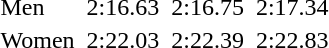<table>
<tr>
<td>Men</td>
<td></td>
<td>2:16.63</td>
<td></td>
<td>2:16.75</td>
<td></td>
<td>2:17.34</td>
</tr>
<tr>
<td>Women</td>
<td></td>
<td>2:22.03</td>
<td></td>
<td>2:22.39</td>
<td></td>
<td>2:22.83</td>
</tr>
</table>
